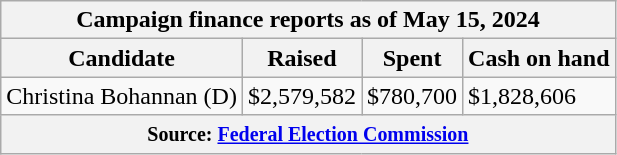<table class="wikitable sortable">
<tr>
<th colspan=4>Campaign finance reports as of May 15, 2024</th>
</tr>
<tr style="text-align:center;">
<th>Candidate</th>
<th>Raised</th>
<th>Spent</th>
<th>Cash on hand</th>
</tr>
<tr>
<td>Christina Bohannan (D)</td>
<td>$2,579,582</td>
<td>$780,700</td>
<td>$1,828,606</td>
</tr>
<tr>
<th colspan="4"><small>Source: <a href='#'>Federal Election Commission</a></small></th>
</tr>
</table>
